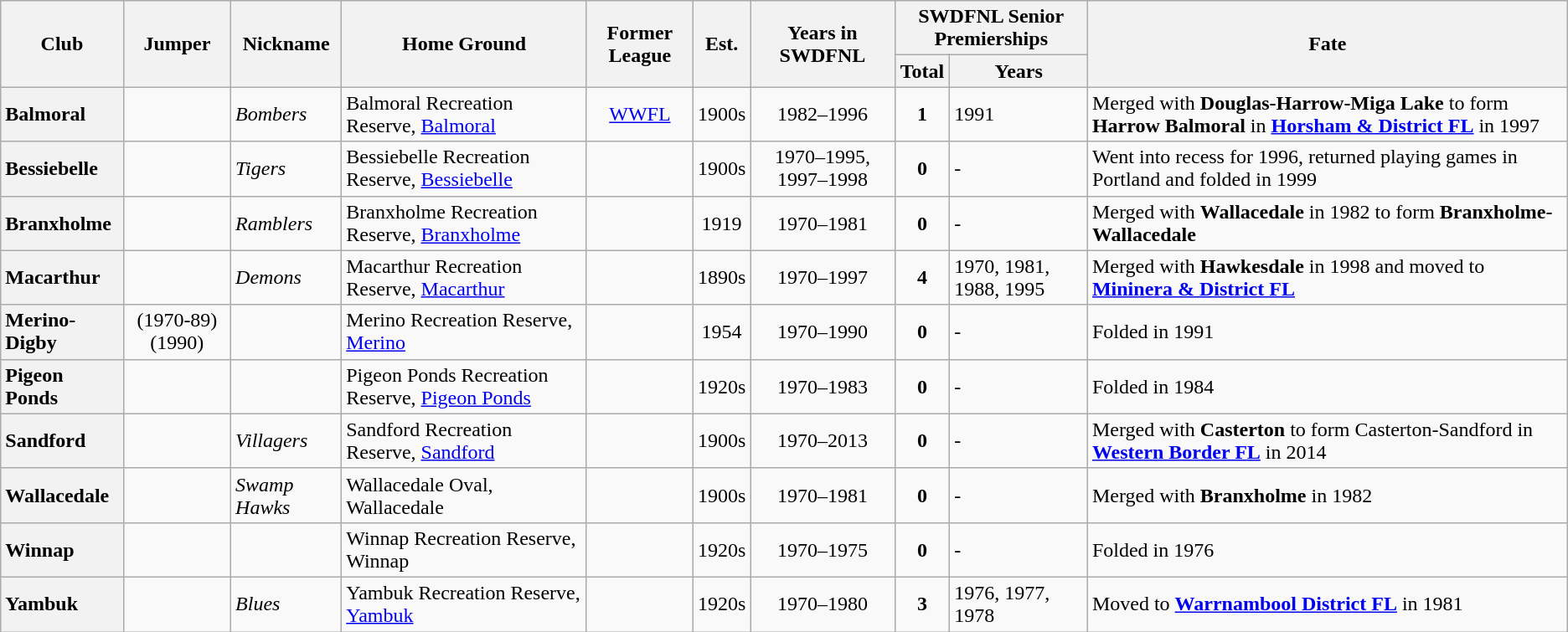<table class="wikitable sortable">
<tr>
<th rowspan="2">Club</th>
<th rowspan="2">Jumper</th>
<th rowspan="2">Nickname</th>
<th rowspan="2">Home Ground</th>
<th rowspan="2">Former League</th>
<th rowspan="2">Est.</th>
<th rowspan="2">Years in SWDFNL</th>
<th colspan="2">SWDFNL Senior Premierships</th>
<th rowspan="2">Fate</th>
</tr>
<tr>
<th>Total</th>
<th>Years</th>
</tr>
<tr>
<th style="text-align:left">Balmoral</th>
<td></td>
<td><em>Bombers</em></td>
<td>Balmoral Recreation Reserve, <a href='#'>Balmoral</a></td>
<td style="text-align:center;"><a href='#'>WWFL</a></td>
<td style="text-align:center;">1900s</td>
<td style="text-align:center;">1982–1996</td>
<td style="text-align:center;"><strong>1</strong></td>
<td>1991</td>
<td>Merged with <strong>Douglas-Harrow-Miga Lake</strong> to form <strong>Harrow Balmoral</strong> in <a href='#'><strong>Horsham & District FL</strong></a> in 1997</td>
</tr>
<tr>
<th style="text-align:left">Bessiebelle</th>
<td></td>
<td><em>Tigers</em></td>
<td>Bessiebelle Recreation Reserve, <a href='#'>Bessiebelle</a></td>
<td style="text-align:center;"></td>
<td style="text-align:center;">1900s</td>
<td style="text-align:center;">1970–1995, 1997–1998</td>
<td style="text-align:center;"><strong>0</strong></td>
<td>-</td>
<td>Went into recess for 1996, returned playing games in Portland and folded in 1999</td>
</tr>
<tr>
<th style="text-align:left">Branxholme</th>
<td></td>
<td><em>Ramblers</em></td>
<td>Branxholme Recreation Reserve, <a href='#'>Branxholme</a></td>
<td style="text-align:center;"></td>
<td style="text-align:center;">1919</td>
<td style="text-align:center;">1970–1981</td>
<td style="text-align:center;"><strong>0</strong></td>
<td>-</td>
<td>Merged with <strong>Wallacedale</strong> in 1982 to form <strong>Branxholme-Wallacedale</strong></td>
</tr>
<tr>
<th style="text-align:left">Macarthur</th>
<td></td>
<td><em>Demons</em></td>
<td>Macarthur Recreation Reserve, <a href='#'>Macarthur</a></td>
<td style="text-align:center;"></td>
<td style="text-align:center;">1890s</td>
<td style="text-align:center;">1970–1997</td>
<td style="text-align:center;"><strong>4</strong></td>
<td>1970, 1981, 1988, 1995</td>
<td>Merged with <strong>Hawkesdale</strong> in 1998 and moved to <a href='#'><strong>Mininera & District FL</strong></a></td>
</tr>
<tr>
<th style="text-align:left">Merino-Digby</th>
<td style="text-align:center;">(1970-89)(1990)</td>
<td></td>
<td>Merino Recreation Reserve, <a href='#'>Merino</a></td>
<td style="text-align:center;"></td>
<td style="text-align:center;">1954</td>
<td style="text-align:center;">1970–1990</td>
<td style="text-align:center;"><strong>0</strong></td>
<td>-</td>
<td>Folded in 1991</td>
</tr>
<tr>
<th style="text-align:left">Pigeon Ponds</th>
<td></td>
<td></td>
<td>Pigeon Ponds Recreation Reserve, <a href='#'>Pigeon Ponds</a></td>
<td style="text-align:center;"></td>
<td style="text-align:center;">1920s</td>
<td style="text-align:center;">1970–1983</td>
<td style="text-align:center;"><strong>0</strong></td>
<td>-</td>
<td>Folded in 1984</td>
</tr>
<tr>
<th style="text-align:left">Sandford</th>
<td></td>
<td><em>Villagers</em></td>
<td>Sandford Recreation Reserve, <a href='#'>Sandford</a></td>
<td style="text-align:center;"></td>
<td style="text-align:center;">1900s</td>
<td style="text-align:center;">1970–2013</td>
<td style="text-align:center;"><strong>0</strong></td>
<td>-</td>
<td>Merged with <strong>Casterton</strong> to form Casterton-Sandford in <a href='#'><strong>Western Border FL</strong></a> in 2014</td>
</tr>
<tr>
<th style="text-align:left">Wallacedale</th>
<td></td>
<td><em>Swamp Hawks</em></td>
<td>Wallacedale Oval, Wallacedale</td>
<td style="text-align:center;"></td>
<td style="text-align:center;">1900s</td>
<td style="text-align:center;">1970–1981</td>
<td style="text-align:center;"><strong>0</strong></td>
<td>-</td>
<td>Merged with <strong>Branxholme</strong> in 1982</td>
</tr>
<tr>
<th style="text-align:left">Winnap</th>
<td></td>
<td></td>
<td>Winnap Recreation Reserve, Winnap</td>
<td style="text-align:center;"></td>
<td style="text-align:center;">1920s</td>
<td style="text-align:center;">1970–1975</td>
<td style="text-align:center;"><strong>0</strong></td>
<td>-</td>
<td>Folded in 1976</td>
</tr>
<tr>
<th style="text-align:left">Yambuk</th>
<td></td>
<td><em>Blues</em></td>
<td>Yambuk Recreation Reserve, <a href='#'>Yambuk</a></td>
<td style="text-align:center;"></td>
<td style="text-align:center;">1920s</td>
<td style="text-align:center;">1970–1980</td>
<td style="text-align:center;"><strong>3</strong></td>
<td>1976, 1977, 1978</td>
<td>Moved to <a href='#'><strong>Warrnambool District FL</strong></a> in 1981</td>
</tr>
</table>
